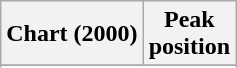<table class="wikitable sortable plainrowheaders" style="text-align:center">
<tr>
<th scope="col">Chart (2000)</th>
<th scope="col">Peak<br> position</th>
</tr>
<tr>
</tr>
<tr>
</tr>
<tr>
</tr>
</table>
